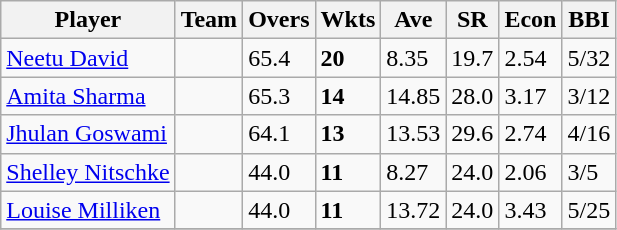<table class="wikitable sortable">
<tr>
<th>Player</th>
<th>Team</th>
<th>Overs</th>
<th>Wkts</th>
<th>Ave</th>
<th>SR</th>
<th>Econ</th>
<th>BBI</th>
</tr>
<tr>
<td><a href='#'>Neetu David</a></td>
<td></td>
<td>65.4</td>
<td><strong>20</strong></td>
<td>8.35</td>
<td>19.7</td>
<td>2.54</td>
<td>5/32</td>
</tr>
<tr>
<td><a href='#'>Amita Sharma</a></td>
<td></td>
<td>65.3</td>
<td><strong>14</strong></td>
<td>14.85</td>
<td>28.0</td>
<td>3.17</td>
<td>3/12</td>
</tr>
<tr>
<td><a href='#'>Jhulan Goswami</a></td>
<td></td>
<td>64.1</td>
<td><strong>13</strong></td>
<td>13.53</td>
<td>29.6</td>
<td>2.74</td>
<td>4/16</td>
</tr>
<tr>
<td><a href='#'>Shelley Nitschke</a></td>
<td></td>
<td>44.0</td>
<td><strong>11</strong></td>
<td>8.27</td>
<td>24.0</td>
<td>2.06</td>
<td>3/5</td>
</tr>
<tr>
<td><a href='#'>Louise Milliken</a></td>
<td></td>
<td>44.0</td>
<td><strong>11</strong></td>
<td>13.72</td>
<td>24.0</td>
<td>3.43</td>
<td>5/25</td>
</tr>
<tr>
</tr>
</table>
